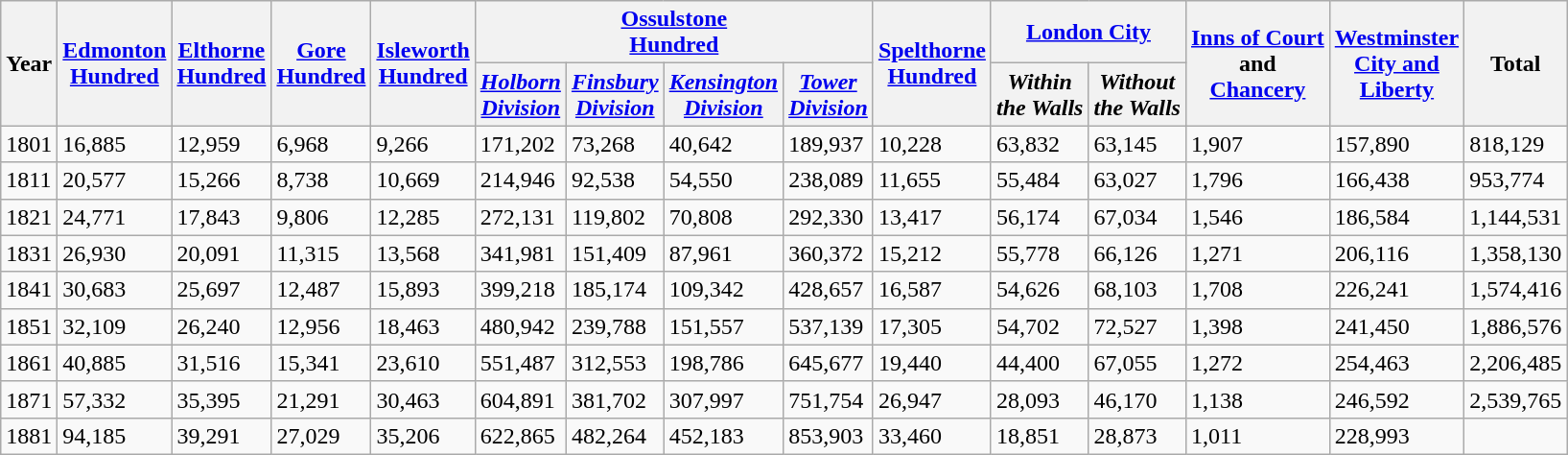<table class="wikitable">
<tr>
<th rowspan="2">Year</th>
<th rowspan="2"><a href='#'>Edmonton<br> Hundred</a></th>
<th rowspan="2"><a href='#'>Elthorne<br> Hundred</a></th>
<th rowspan="2"><a href='#'>Gore<br> Hundred</a></th>
<th rowspan="2"><a href='#'>Isleworth<br> Hundred</a></th>
<th colspan="4"><a href='#'>Ossulstone<br> Hundred</a></th>
<th rowspan="2"><a href='#'>Spelthorne <br> Hundred</a></th>
<th colspan="2"><a href='#'>London City</a></th>
<th rowspan="2"><a href='#'>Inns of Court</a> <br> and <br><a href='#'>Chancery</a></th>
<th rowspan="2"><a href='#'>Westminster <br> City and <br> Liberty</a></th>
<th rowspan="2">Total</th>
</tr>
<tr>
<th><a href='#'><em>Holborn <br>Division</em></a></th>
<th><a href='#'><em>Finsbury <br> Division</em></a></th>
<th><a href='#'><em>Kensington <br> Division</em></a></th>
<th><a href='#'><em>Tower <br>Division</em></a></th>
<th><em>Within <br>the Walls</em></th>
<th><em>Without <br>the Walls</em></th>
</tr>
<tr>
<td>1801</td>
<td>16,885</td>
<td>12,959</td>
<td>6,968</td>
<td>9,266</td>
<td>171,202</td>
<td>73,268</td>
<td>40,642</td>
<td>189,937</td>
<td>10,228</td>
<td>63,832</td>
<td>63,145</td>
<td>1,907</td>
<td>157,890</td>
<td>818,129</td>
</tr>
<tr>
<td>1811</td>
<td>20,577</td>
<td>15,266</td>
<td>8,738</td>
<td>10,669</td>
<td>214,946</td>
<td>92,538</td>
<td>54,550</td>
<td>238,089</td>
<td>11,655</td>
<td>55,484</td>
<td>63,027</td>
<td>1,796</td>
<td>166,438</td>
<td>953,774</td>
</tr>
<tr>
<td>1821</td>
<td>24,771</td>
<td>17,843</td>
<td>9,806</td>
<td>12,285</td>
<td>272,131</td>
<td>119,802</td>
<td>70,808</td>
<td>292,330</td>
<td>13,417</td>
<td>56,174</td>
<td>67,034</td>
<td>1,546</td>
<td>186,584</td>
<td>1,144,531</td>
</tr>
<tr>
<td>1831</td>
<td>26,930</td>
<td>20,091</td>
<td>11,315</td>
<td>13,568</td>
<td>341,981</td>
<td>151,409</td>
<td>87,961</td>
<td>360,372</td>
<td>15,212</td>
<td>55,778</td>
<td>66,126</td>
<td>1,271</td>
<td>206,116</td>
<td>1,358,130</td>
</tr>
<tr>
<td>1841</td>
<td>30,683</td>
<td>25,697</td>
<td>12,487</td>
<td>15,893</td>
<td>399,218</td>
<td>185,174</td>
<td>109,342</td>
<td>428,657</td>
<td>16,587</td>
<td>54,626</td>
<td>68,103</td>
<td>1,708</td>
<td>226,241</td>
<td>1,574,416</td>
</tr>
<tr>
<td>1851</td>
<td>32,109</td>
<td>26,240</td>
<td>12,956</td>
<td>18,463</td>
<td>480,942</td>
<td>239,788</td>
<td>151,557</td>
<td>537,139</td>
<td>17,305</td>
<td>54,702</td>
<td>72,527</td>
<td>1,398</td>
<td>241,450</td>
<td>1,886,576</td>
</tr>
<tr>
<td>1861</td>
<td>40,885</td>
<td>31,516</td>
<td>15,341</td>
<td>23,610</td>
<td>551,487</td>
<td>312,553</td>
<td>198,786</td>
<td>645,677</td>
<td>19,440</td>
<td>44,400</td>
<td>67,055</td>
<td>1,272</td>
<td>254,463</td>
<td>2,206,485</td>
</tr>
<tr>
<td>1871</td>
<td>57,332</td>
<td>35,395</td>
<td>21,291</td>
<td>30,463</td>
<td>604,891</td>
<td>381,702</td>
<td>307,997</td>
<td>751,754</td>
<td>26,947</td>
<td>28,093</td>
<td>46,170</td>
<td>1,138</td>
<td>246,592</td>
<td>2,539,765</td>
</tr>
<tr>
<td>1881</td>
<td>94,185</td>
<td>39,291</td>
<td>27,029</td>
<td>35,206</td>
<td>622,865</td>
<td>482,264</td>
<td>452,183</td>
<td>853,903</td>
<td>33,460</td>
<td>18,851</td>
<td>28,873</td>
<td>1,011</td>
<td>228,993</td>
<td></td>
</tr>
</table>
